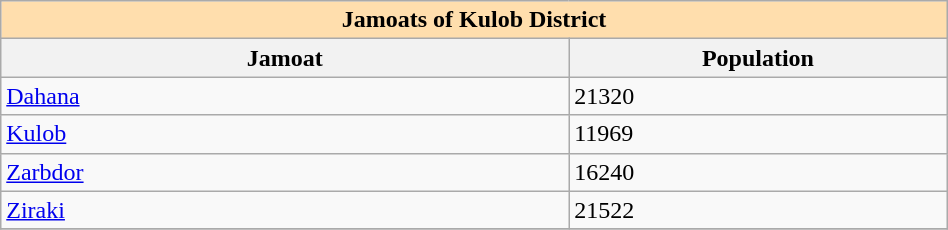<table class="wikitable" width= "50%">
<tr>
<td colspan="2" style="text-align:center; background:#ffdead;"><strong>Jamoats of Kulob District</strong></td>
</tr>
<tr>
<th width=30%>Jamoat</th>
<th width=20%>Population</th>
</tr>
<tr>
<td><a href='#'>Dahana</a></td>
<td>21320</td>
</tr>
<tr>
<td><a href='#'>Kulob</a></td>
<td>11969</td>
</tr>
<tr>
<td><a href='#'>Zarbdor</a></td>
<td>16240</td>
</tr>
<tr>
<td><a href='#'>Ziraki</a></td>
<td>21522</td>
</tr>
<tr>
</tr>
</table>
